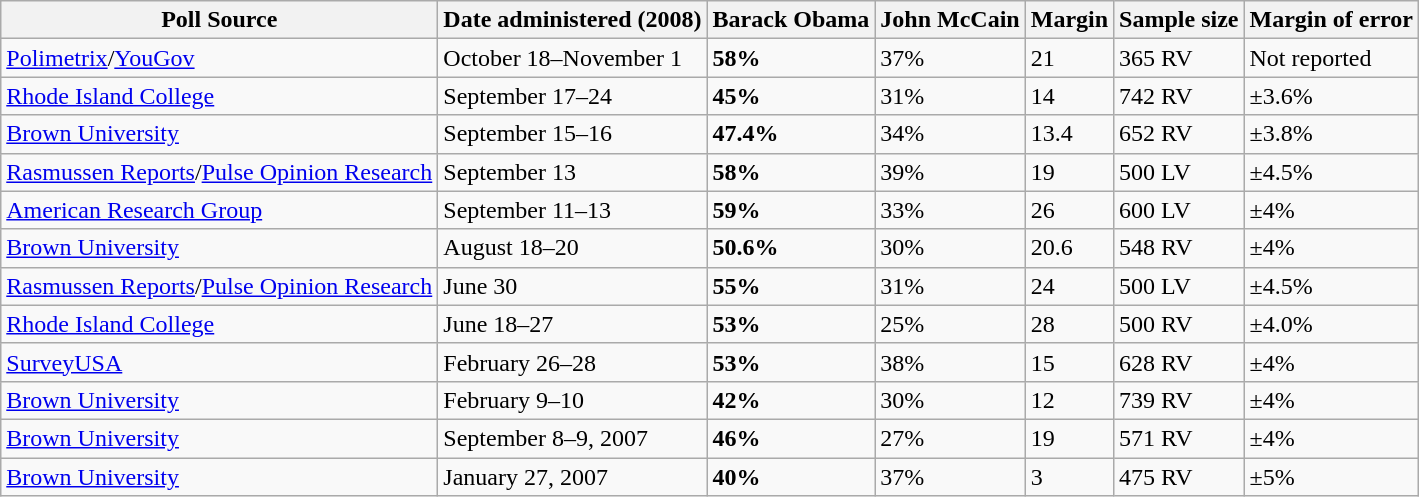<table class="wikitable collapsible">
<tr>
<th>Poll Source</th>
<th>Date administered (2008)</th>
<th>Barack Obama</th>
<th>John McCain</th>
<th>Margin</th>
<th>Sample size</th>
<th>Margin of error</th>
</tr>
<tr>
<td><a href='#'>Polimetrix</a>/<a href='#'>YouGov</a></td>
<td>October 18–November 1</td>
<td><strong>58%</strong></td>
<td>37%</td>
<td>21</td>
<td>365 RV</td>
<td>Not reported</td>
</tr>
<tr>
<td><a href='#'>Rhode Island College</a></td>
<td>September 17–24</td>
<td><strong>45%</strong></td>
<td>31%</td>
<td>14</td>
<td>742 RV</td>
<td>±3.6%</td>
</tr>
<tr>
<td><a href='#'>Brown University</a></td>
<td>September 15–16</td>
<td><strong>47.4%</strong></td>
<td>34%</td>
<td>13.4</td>
<td>652 RV</td>
<td>±3.8%</td>
</tr>
<tr>
<td><a href='#'>Rasmussen Reports</a>/<a href='#'>Pulse Opinion Research</a></td>
<td>September 13</td>
<td><strong>58%</strong></td>
<td>39%</td>
<td>19</td>
<td>500 LV</td>
<td>±4.5%</td>
</tr>
<tr>
<td><a href='#'>American Research Group</a></td>
<td>September 11–13</td>
<td><strong>59%</strong></td>
<td>33%</td>
<td>26</td>
<td>600 LV</td>
<td>±4%</td>
</tr>
<tr>
<td><a href='#'>Brown University</a></td>
<td>August 18–20</td>
<td><strong>50.6%</strong></td>
<td>30%</td>
<td>20.6</td>
<td>548 RV</td>
<td>±4%</td>
</tr>
<tr>
<td><a href='#'>Rasmussen Reports</a>/<a href='#'>Pulse Opinion Research</a></td>
<td>June 30</td>
<td><strong>55%</strong></td>
<td>31%</td>
<td>24</td>
<td>500 LV</td>
<td>±4.5%</td>
</tr>
<tr>
<td><a href='#'>Rhode Island College</a></td>
<td>June 18–27</td>
<td><strong>53%</strong></td>
<td>25%</td>
<td>28</td>
<td>500 RV</td>
<td>±4.0%</td>
</tr>
<tr>
<td><a href='#'>SurveyUSA</a></td>
<td>February 26–28</td>
<td><strong>53%</strong></td>
<td>38%</td>
<td>15</td>
<td>628 RV</td>
<td>±4%</td>
</tr>
<tr>
<td><a href='#'>Brown University</a></td>
<td>February 9–10</td>
<td><strong>42%</strong></td>
<td>30%</td>
<td>12</td>
<td>739 RV</td>
<td>±4%</td>
</tr>
<tr>
<td><a href='#'>Brown University</a></td>
<td>September 8–9, 2007</td>
<td><strong>46%</strong></td>
<td>27%</td>
<td>19</td>
<td>571 RV</td>
<td>±4%</td>
</tr>
<tr>
<td><a href='#'>Brown University</a></td>
<td>January 27, 2007</td>
<td><strong>40%</strong></td>
<td>37%</td>
<td>3</td>
<td>475 RV</td>
<td>±5%</td>
</tr>
</table>
